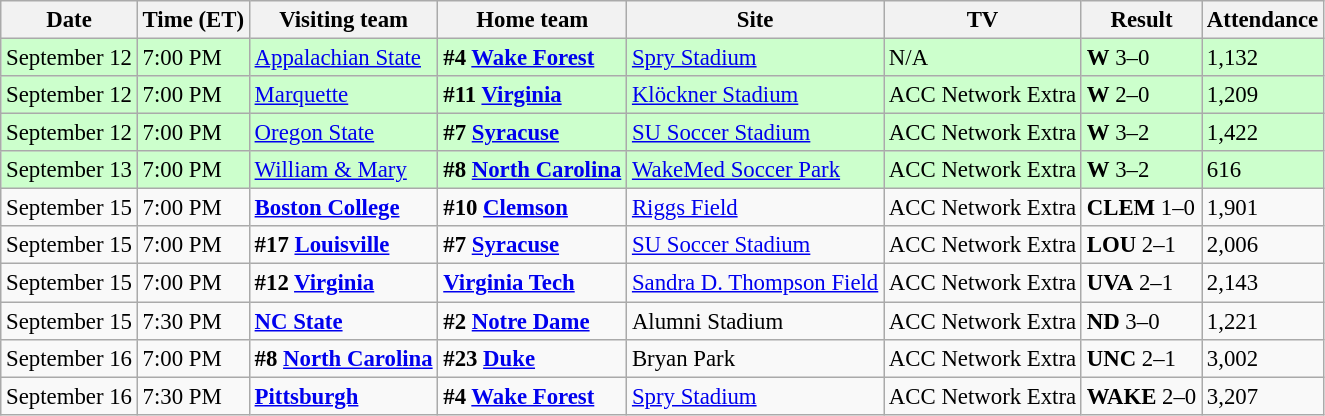<table class="wikitable" style="font-size:95%;">
<tr>
<th>Date</th>
<th>Time (ET)</th>
<th>Visiting team</th>
<th>Home team</th>
<th>Site</th>
<th>TV</th>
<th>Result</th>
<th>Attendance</th>
</tr>
<tr style="background:#cfc;">
<td>September 12</td>
<td>7:00 PM</td>
<td><a href='#'>Appalachian State</a></td>
<td><strong>#4 <a href='#'>Wake Forest</a></strong></td>
<td><a href='#'>Spry Stadium</a></td>
<td>N/A</td>
<td><strong>W</strong> 3–0</td>
<td>1,132</td>
</tr>
<tr style="background:#cfc;">
<td>September 12</td>
<td>7:00 PM</td>
<td><a href='#'>Marquette</a></td>
<td><strong>#11 <a href='#'>Virginia</a></strong></td>
<td><a href='#'>Klöckner Stadium</a></td>
<td>ACC Network Extra</td>
<td><strong>W</strong> 2–0</td>
<td>1,209</td>
</tr>
<tr style="background:#cfc;">
<td>September 12</td>
<td>7:00 PM</td>
<td><a href='#'>Oregon State</a></td>
<td><strong>#7 <a href='#'>Syracuse</a></strong></td>
<td><a href='#'>SU Soccer Stadium</a></td>
<td>ACC Network Extra</td>
<td><strong>W</strong> 3–2</td>
<td>1,422</td>
</tr>
<tr style="background:#cfc;">
<td>September 13</td>
<td>7:00 PM</td>
<td><a href='#'>William & Mary</a></td>
<td><strong>#8 <a href='#'>North Carolina</a></strong></td>
<td><a href='#'>WakeMed Soccer Park</a></td>
<td>ACC Network Extra</td>
<td><strong>W</strong> 3–2</td>
<td>616</td>
</tr>
<tr>
<td>September 15</td>
<td>7:00 PM</td>
<td><strong><a href='#'>Boston College</a></strong></td>
<td><strong>#10 <a href='#'>Clemson</a></strong></td>
<td><a href='#'>Riggs Field</a></td>
<td>ACC Network Extra</td>
<td><strong>CLEM</strong> 1–0</td>
<td>1,901</td>
</tr>
<tr>
<td>September 15</td>
<td>7:00 PM</td>
<td><strong>#17 <a href='#'>Louisville</a></strong></td>
<td><strong>#7 <a href='#'>Syracuse</a></strong></td>
<td><a href='#'>SU Soccer Stadium</a></td>
<td>ACC Network Extra</td>
<td><strong>LOU</strong> 2–1</td>
<td>2,006</td>
</tr>
<tr>
<td>September 15</td>
<td>7:00 PM</td>
<td><strong>#12 <a href='#'>Virginia</a></strong></td>
<td><strong> <a href='#'>Virginia Tech</a></strong></td>
<td><a href='#'>Sandra D. Thompson Field</a></td>
<td>ACC Network Extra</td>
<td><strong>UVA</strong> 2–1</td>
<td>2,143</td>
</tr>
<tr>
<td>September 15</td>
<td>7:30 PM</td>
<td><strong><a href='#'>NC State</a></strong></td>
<td><strong>#2 <a href='#'>Notre Dame</a></strong></td>
<td>Alumni Stadium</td>
<td>ACC Network Extra</td>
<td><strong>ND</strong> 3–0</td>
<td>1,221</td>
</tr>
<tr>
<td>September 16</td>
<td>7:00 PM</td>
<td><strong>#8 <a href='#'>North Carolina</a></strong></td>
<td><strong>#23 <a href='#'>Duke</a></strong></td>
<td>Bryan Park</td>
<td>ACC Network Extra</td>
<td><strong>UNC</strong> 2–1</td>
<td>3,002</td>
</tr>
<tr>
<td>September 16</td>
<td>7:30 PM</td>
<td><strong><a href='#'>Pittsburgh</a></strong></td>
<td><strong>#4 <a href='#'>Wake Forest</a></strong></td>
<td><a href='#'>Spry Stadium</a></td>
<td>ACC Network Extra</td>
<td><strong>WAKE</strong> 2–0</td>
<td>3,207</td>
</tr>
</table>
